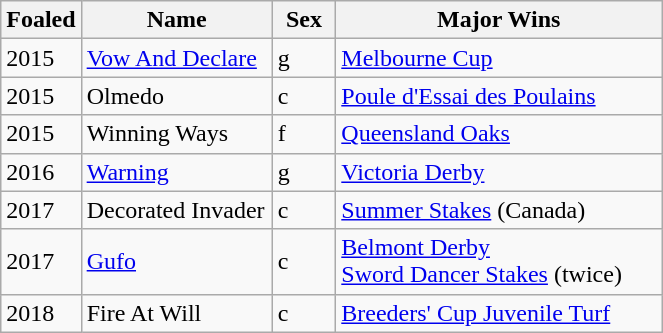<table class="wikitable sortable">
<tr>
<th width="35px"><strong>Foaled</strong></th>
<th width="120px"><strong>Name</strong></th>
<th width="35px"><strong>Sex</strong></th>
<th width="210px"><strong>Major Wins</strong></th>
</tr>
<tr>
<td>2015</td>
<td><a href='#'>Vow And Declare</a></td>
<td>g</td>
<td><a href='#'>Melbourne Cup</a></td>
</tr>
<tr>
<td>2015</td>
<td>Olmedo</td>
<td>c</td>
<td><a href='#'>Poule d'Essai des Poulains</a></td>
</tr>
<tr>
<td>2015</td>
<td>Winning Ways</td>
<td>f</td>
<td><a href='#'>Queensland Oaks</a></td>
</tr>
<tr>
<td>2016</td>
<td><a href='#'>Warning</a></td>
<td>g</td>
<td><a href='#'>Victoria Derby</a></td>
</tr>
<tr>
<td>2017</td>
<td>Decorated Invader</td>
<td>c</td>
<td><a href='#'>Summer Stakes</a> (Canada)</td>
</tr>
<tr>
<td>2017</td>
<td><a href='#'>Gufo</a></td>
<td>c</td>
<td><a href='#'>Belmont Derby</a> <br> <a href='#'>Sword Dancer Stakes</a> (twice)</td>
</tr>
<tr>
<td>2018</td>
<td>Fire At Will</td>
<td>c</td>
<td><a href='#'>Breeders' Cup Juvenile Turf</a></td>
</tr>
</table>
